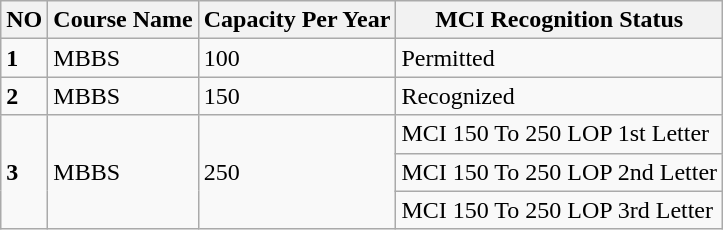<table class="wikitable">
<tr>
<th>NO</th>
<th>Course Name</th>
<th>Capacity Per Year</th>
<th>MCI Recognition Status</th>
</tr>
<tr>
<td><strong>1</strong></td>
<td>MBBS</td>
<td>100</td>
<td>Permitted</td>
</tr>
<tr>
<td><strong>2</strong></td>
<td>MBBS</td>
<td>150</td>
<td>Recognized</td>
</tr>
<tr>
<td rowspan="3"><strong>3</strong></td>
<td rowspan="3">MBBS</td>
<td rowspan="3">250</td>
<td>MCI 150 To 250 LOP 1st Letter</td>
</tr>
<tr>
<td>MCI 150 To 250 LOP 2nd Letter</td>
</tr>
<tr>
<td>MCI 150 To 250 LOP 3rd Letter</td>
</tr>
</table>
